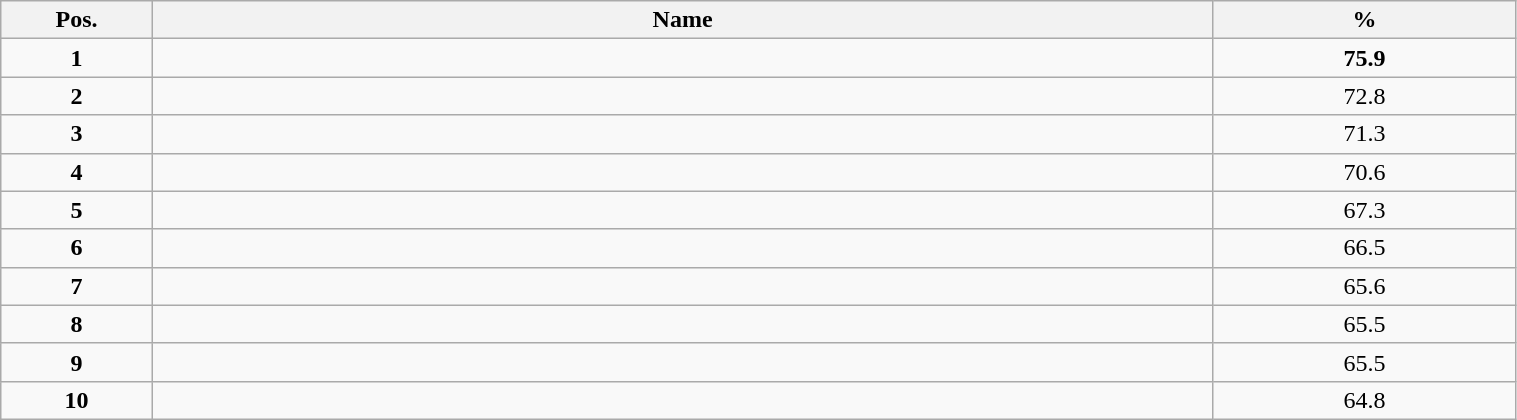<table class="wikitable" style="width:80%;">
<tr>
<th style="width:10%;">Pos.</th>
<th style="width:70%;">Name</th>
<th style="width:20%;">%</th>
</tr>
<tr>
<td align=center><strong>1</strong></td>
<td><strong></strong></td>
<td align=center><strong>75.9</strong></td>
</tr>
<tr>
<td align=center><strong>2</strong></td>
<td></td>
<td align=center>72.8</td>
</tr>
<tr>
<td align=center><strong>3</strong></td>
<td></td>
<td align=center>71.3</td>
</tr>
<tr>
<td align=center><strong>4</strong></td>
<td></td>
<td align=center>70.6</td>
</tr>
<tr>
<td align=center><strong>5</strong></td>
<td></td>
<td align=center>67.3</td>
</tr>
<tr>
<td align=center><strong>6</strong></td>
<td></td>
<td align=center>66.5</td>
</tr>
<tr>
<td align=center><strong>7</strong></td>
<td></td>
<td align=center>65.6</td>
</tr>
<tr>
<td align=center><strong>8</strong></td>
<td></td>
<td align=center>65.5</td>
</tr>
<tr>
<td align=center><strong>9</strong></td>
<td></td>
<td align=center>65.5</td>
</tr>
<tr>
<td align=center><strong>10</strong></td>
<td></td>
<td align=center>64.8</td>
</tr>
</table>
